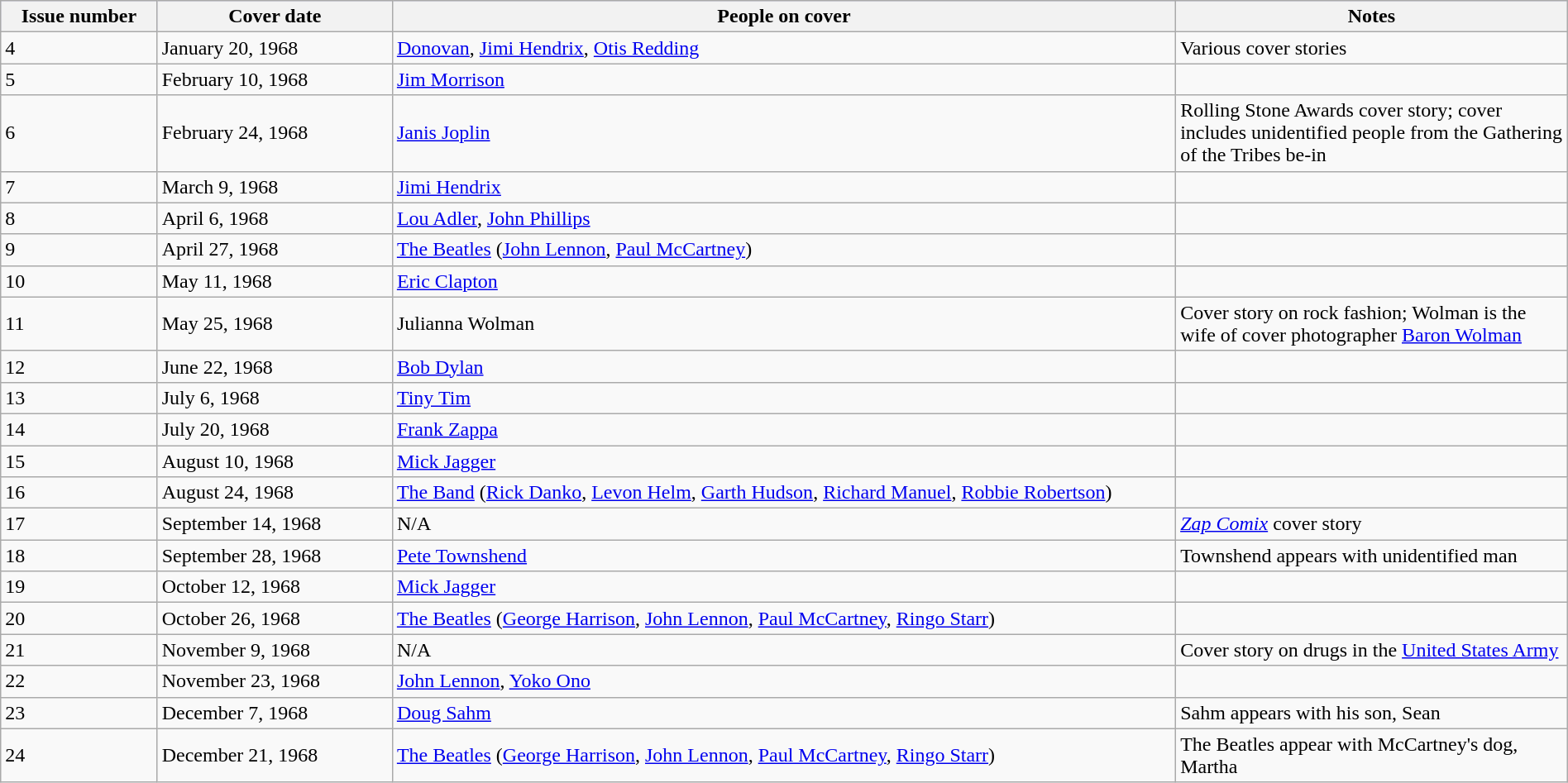<table class="wikitable sortable" style="margin:auto;width:100%;">
<tr style="background:#ccf;">
<th style="width:10%;">Issue number</th>
<th style="width:15%;">Cover date</th>
<th style="width:50%;">People on cover</th>
<th style="width:25%;">Notes</th>
</tr>
<tr>
<td>4</td>
<td>January 20, 1968</td>
<td><a href='#'>Donovan</a>, <a href='#'>Jimi Hendrix</a>, <a href='#'>Otis Redding</a></td>
<td>Various cover stories</td>
</tr>
<tr>
<td>5</td>
<td>February 10, 1968</td>
<td><a href='#'>Jim Morrison</a></td>
<td></td>
</tr>
<tr>
<td>6</td>
<td>February 24, 1968</td>
<td><a href='#'>Janis Joplin</a></td>
<td>Rolling Stone Awards cover story; cover includes unidentified people from the Gathering of the Tribes be-in</td>
</tr>
<tr>
<td>7</td>
<td>March 9, 1968</td>
<td><a href='#'>Jimi Hendrix</a></td>
<td></td>
</tr>
<tr>
<td>8</td>
<td>April 6, 1968</td>
<td><a href='#'>Lou Adler</a>, <a href='#'>John Phillips</a></td>
<td></td>
</tr>
<tr>
<td>9</td>
<td>April 27, 1968</td>
<td><a href='#'>The Beatles</a> (<a href='#'>John Lennon</a>, <a href='#'>Paul McCartney</a>)</td>
<td></td>
</tr>
<tr>
<td>10</td>
<td>May 11, 1968</td>
<td><a href='#'>Eric Clapton</a></td>
<td></td>
</tr>
<tr>
<td>11</td>
<td>May 25, 1968</td>
<td>Julianna Wolman</td>
<td>Cover story on rock fashion; Wolman is the wife of cover photographer <a href='#'>Baron Wolman</a></td>
</tr>
<tr>
<td>12</td>
<td>June 22, 1968</td>
<td><a href='#'>Bob Dylan</a></td>
<td></td>
</tr>
<tr>
<td>13</td>
<td>July 6, 1968</td>
<td><a href='#'>Tiny Tim</a></td>
<td></td>
</tr>
<tr>
<td>14</td>
<td>July 20, 1968</td>
<td><a href='#'>Frank Zappa</a></td>
<td></td>
</tr>
<tr>
<td>15</td>
<td>August 10, 1968</td>
<td><a href='#'>Mick Jagger</a></td>
<td></td>
</tr>
<tr>
<td>16</td>
<td>August 24, 1968</td>
<td><a href='#'>The Band</a> (<a href='#'>Rick Danko</a>, <a href='#'>Levon Helm</a>, <a href='#'>Garth Hudson</a>, <a href='#'>Richard Manuel</a>, <a href='#'>Robbie Robertson</a>)</td>
<td></td>
</tr>
<tr>
<td>17</td>
<td>September 14, 1968</td>
<td>N/A</td>
<td><em><a href='#'>Zap Comix</a></em> cover story</td>
</tr>
<tr>
<td>18</td>
<td>September 28, 1968</td>
<td><a href='#'>Pete Townshend</a></td>
<td>Townshend appears with unidentified man</td>
</tr>
<tr>
<td>19</td>
<td>October 12, 1968</td>
<td><a href='#'>Mick Jagger</a></td>
<td></td>
</tr>
<tr>
<td>20</td>
<td>October 26, 1968</td>
<td><a href='#'>The Beatles</a> (<a href='#'>George Harrison</a>, <a href='#'>John Lennon</a>, <a href='#'>Paul McCartney</a>, <a href='#'>Ringo Starr</a>)</td>
<td></td>
</tr>
<tr>
<td>21</td>
<td>November 9, 1968</td>
<td>N/A</td>
<td>Cover story on drugs in the <a href='#'>United States Army</a></td>
</tr>
<tr>
<td>22</td>
<td>November 23, 1968</td>
<td><a href='#'>John Lennon</a>, <a href='#'>Yoko Ono</a></td>
<td></td>
</tr>
<tr>
<td>23</td>
<td>December 7, 1968</td>
<td><a href='#'>Doug Sahm</a></td>
<td>Sahm appears with his son, Sean</td>
</tr>
<tr>
<td>24</td>
<td>December 21, 1968</td>
<td><a href='#'>The Beatles</a> (<a href='#'>George Harrison</a>, <a href='#'>John Lennon</a>, <a href='#'>Paul McCartney</a>, <a href='#'>Ringo Starr</a>)</td>
<td>The Beatles appear with McCartney's dog, Martha</td>
</tr>
</table>
